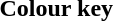<table class="toccolours">
<tr>
<th>Colour key<br></th>
</tr>
<tr>
<td><br>

</td>
</tr>
</table>
